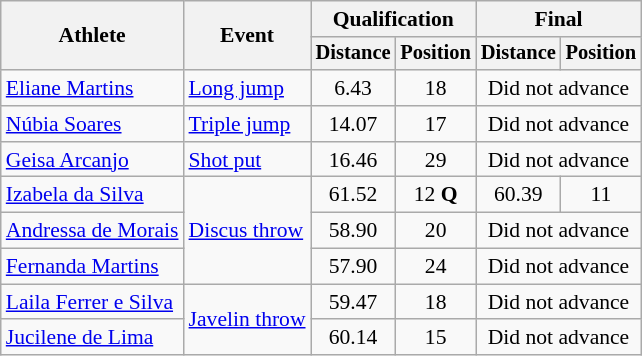<table class=wikitable style="font-size:90%">
<tr>
<th rowspan="2">Athlete</th>
<th rowspan="2">Event</th>
<th colspan="2">Qualification</th>
<th colspan="2">Final</th>
</tr>
<tr style="font-size:95%">
<th>Distance</th>
<th>Position</th>
<th>Distance</th>
<th>Position</th>
</tr>
<tr align=center>
<td align="left"><a href='#'>Eliane Martins</a></td>
<td align="left"><a href='#'>Long jump</a></td>
<td>6.43</td>
<td>18</td>
<td colspan=2>Did not advance</td>
</tr>
<tr align=center>
<td align=left><a href='#'>Núbia Soares</a></td>
<td align=left><a href='#'>Triple jump</a></td>
<td>14.07</td>
<td>17</td>
<td colspan=2>Did not advance</td>
</tr>
<tr align=center>
<td align=left><a href='#'>Geisa Arcanjo</a></td>
<td align=left><a href='#'>Shot put</a></td>
<td>16.46</td>
<td>29</td>
<td colspan=2>Did not advance</td>
</tr>
<tr align=center>
<td align="left"><a href='#'>Izabela da Silva</a></td>
<td align="left" rowspan=3><a href='#'>Discus throw</a></td>
<td>61.52</td>
<td>12 <strong>Q</strong></td>
<td>60.39</td>
<td>11</td>
</tr>
<tr align=center>
<td align="left"><a href='#'>Andressa de Morais</a></td>
<td>58.90</td>
<td>20</td>
<td colspan=2>Did not advance</td>
</tr>
<tr align=center>
<td align="left"><a href='#'>Fernanda Martins</a></td>
<td>57.90</td>
<td>24</td>
<td colspan=2>Did not advance</td>
</tr>
<tr align=center>
<td align=left><a href='#'>Laila Ferrer e Silva</a></td>
<td align=left rowspan=2><a href='#'>Javelin throw</a></td>
<td>59.47</td>
<td>18</td>
<td colspan=2>Did not advance</td>
</tr>
<tr align=center>
<td align="left"><a href='#'>Jucilene de Lima</a></td>
<td>60.14</td>
<td>15</td>
<td colspan=2>Did not advance</td>
</tr>
</table>
